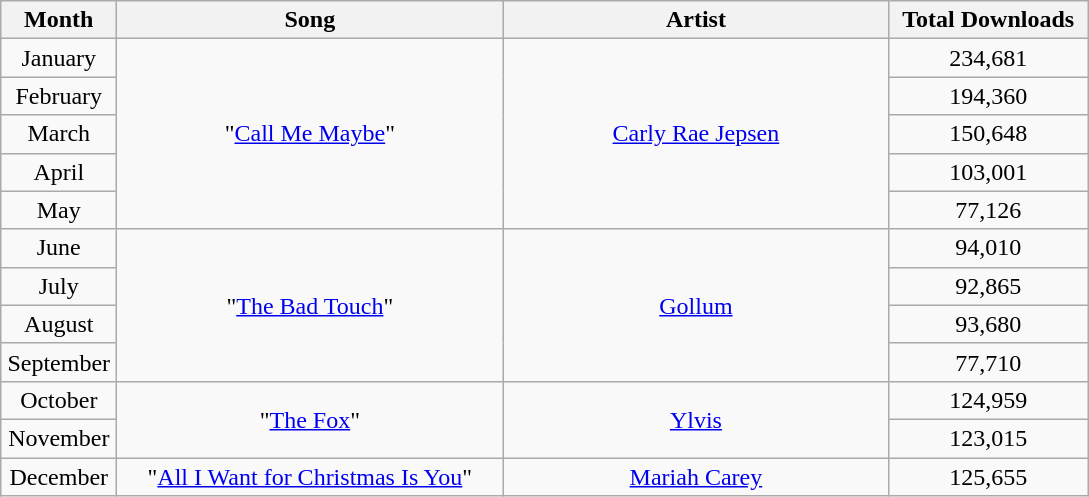<table class="wikitable">
<tr>
<th width="70">Month</th>
<th width="250">Song</th>
<th width="250">Artist</th>
<th width="125">Total Downloads</th>
</tr>
<tr>
<td align="center">January</td>
<td align="center" rowspan="5">"<a href='#'>Call Me Maybe</a>"</td>
<td align="center" rowspan="5"><a href='#'>Carly Rae Jepsen</a></td>
<td align="center">234,681</td>
</tr>
<tr>
<td align="center">February</td>
<td align="center">194,360</td>
</tr>
<tr>
<td align="center">March</td>
<td align="center">150,648</td>
</tr>
<tr>
<td align="center">April</td>
<td align="center">103,001</td>
</tr>
<tr>
<td align="center">May</td>
<td align="center">77,126</td>
</tr>
<tr>
<td align="center">June</td>
<td align="center" rowspan="4">"<a href='#'>The Bad Touch</a>"</td>
<td align="center" rowspan="4"><a href='#'>Gollum</a></td>
<td align="center">94,010</td>
</tr>
<tr>
<td align="center">July</td>
<td align="center">92,865</td>
</tr>
<tr>
<td align="center">August</td>
<td align="center">93,680</td>
</tr>
<tr>
<td align="center">September</td>
<td align="center">77,710</td>
</tr>
<tr>
<td align="center">October</td>
<td align="center" rowspan="2">"<a href='#'>The Fox</a>"</td>
<td align="center" rowspan="2"><a href='#'>Ylvis</a></td>
<td align="center">124,959</td>
</tr>
<tr>
<td align="center">November</td>
<td align="center">123,015</td>
</tr>
<tr>
<td align="center">December</td>
<td align="center">"<a href='#'>All I Want for Christmas Is You</a>"</td>
<td align="center"><a href='#'>Mariah Carey</a></td>
<td align="center">125,655</td>
</tr>
</table>
